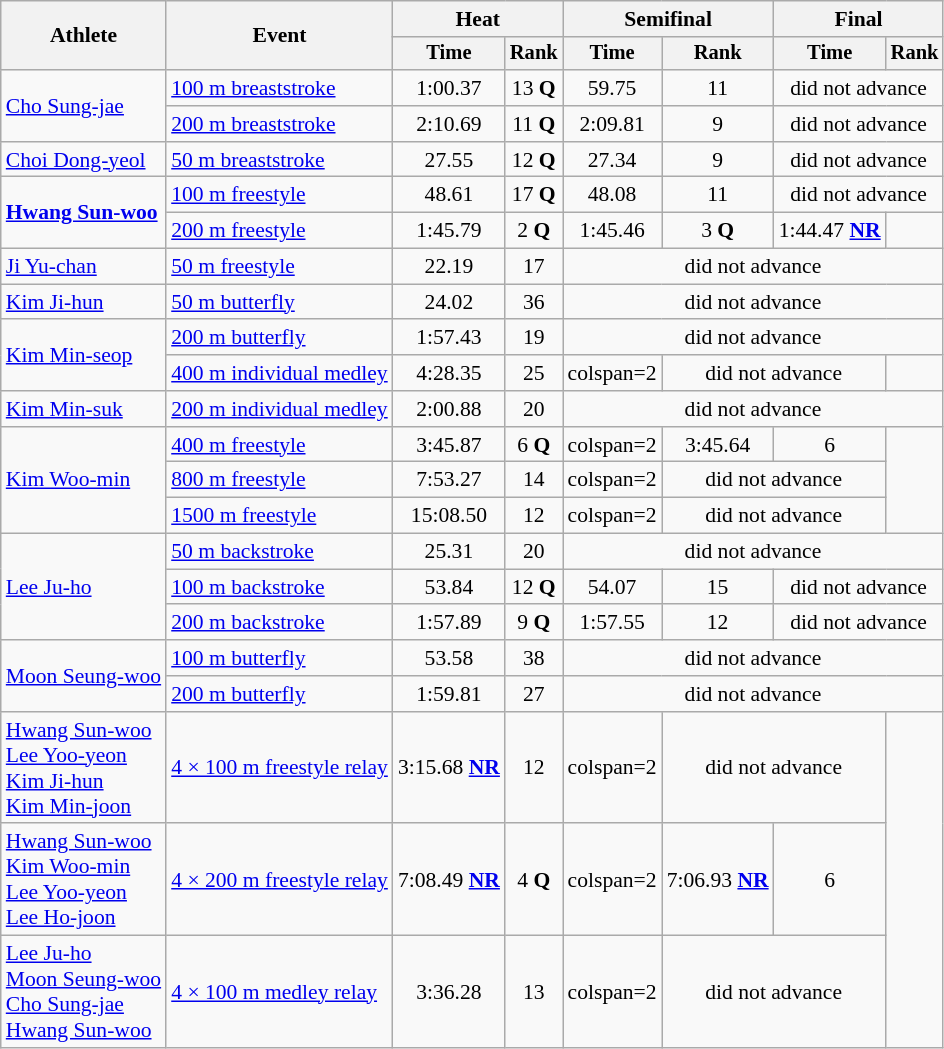<table class=wikitable style="font-size:90%">
<tr>
<th rowspan="2">Athlete</th>
<th rowspan="2">Event</th>
<th colspan="2">Heat</th>
<th colspan="2">Semifinal</th>
<th colspan="2">Final</th>
</tr>
<tr style="font-size:95%">
<th>Time</th>
<th>Rank</th>
<th>Time</th>
<th>Rank</th>
<th>Time</th>
<th>Rank</th>
</tr>
<tr style="text-align:center">
<td style="text-align:left" rowspan=2><a href='#'>Cho Sung-jae</a></td>
<td style="text-align:left"><a href='#'>100 m breaststroke</a></td>
<td>1:00.37</td>
<td>13 <strong>Q</strong></td>
<td>59.75</td>
<td>11</td>
<td colspan=2>did not advance</td>
</tr>
<tr style="text-align:center">
<td style="text-align:left"><a href='#'>200 m breaststroke</a></td>
<td>2:10.69</td>
<td>11 <strong>Q</strong></td>
<td>2:09.81</td>
<td>9</td>
<td colspan=2>did not advance</td>
</tr>
<tr style="text-align:center">
<td style="text-align:left"><a href='#'>Choi Dong-yeol</a></td>
<td style="text-align:left"><a href='#'>50 m breaststroke</a></td>
<td>27.55</td>
<td>12 <strong>Q</strong></td>
<td>27.34</td>
<td>9</td>
<td colspan=2>did not advance</td>
</tr>
<tr style="text-align:center">
<td style="text-align:left" rowspan=2><strong><a href='#'>Hwang Sun-woo</a></strong></td>
<td style="text-align:left"><a href='#'>100 m freestyle</a></td>
<td>48.61</td>
<td>17 <strong>Q</strong></td>
<td>48.08</td>
<td>11</td>
<td colspan=2>did not advance</td>
</tr>
<tr style="text-align:center">
<td style="text-align:left"><a href='#'>200 m freestyle</a></td>
<td>1:45.79</td>
<td>2 <strong>Q</strong></td>
<td>1:45.46</td>
<td>3 <strong>Q</strong></td>
<td>1:44.47 <strong><a href='#'>NR</a></strong></td>
<td></td>
</tr>
<tr style="text-align:center">
<td style="text-align:left"><a href='#'>Ji Yu-chan</a></td>
<td style="text-align:left"><a href='#'>50 m freestyle</a></td>
<td>22.19</td>
<td>17</td>
<td colspan=4>did not advance</td>
</tr>
<tr style="text-align:center">
<td style="text-align:left"><a href='#'>Kim Ji-hun</a></td>
<td style="text-align:left"><a href='#'>50 m butterfly</a></td>
<td>24.02</td>
<td>36</td>
<td colspan=4>did not advance</td>
</tr>
<tr style="text-align:center">
<td style="text-align:left" rowspan=2><a href='#'>Kim Min-seop</a></td>
<td style="text-align:left"><a href='#'>200 m butterfly</a></td>
<td>1:57.43</td>
<td>19</td>
<td colspan=4>did not advance</td>
</tr>
<tr style="text-align:center">
<td style="text-align:left"><a href='#'>400 m individual medley</a></td>
<td>4:28.35</td>
<td>25</td>
<td>colspan=2 </td>
<td colspan=2>did not advance</td>
</tr>
<tr style="text-align:center">
<td style="text-align:left"><a href='#'>Kim Min-suk</a></td>
<td style="text-align:left"><a href='#'>200 m individual medley</a></td>
<td>2:00.88</td>
<td>20</td>
<td colspan=4>did not advance</td>
</tr>
<tr style="text-align:center">
<td style="text-align:left" rowspan=3><a href='#'>Kim Woo-min</a></td>
<td style="text-align:left"><a href='#'>400 m freestyle</a></td>
<td>3:45.87</td>
<td>6 <strong>Q</strong></td>
<td>colspan=2 </td>
<td>3:45.64</td>
<td>6</td>
</tr>
<tr style="text-align:center">
<td style="text-align:left"><a href='#'>800 m freestyle</a></td>
<td>7:53.27</td>
<td>14</td>
<td>colspan=2 </td>
<td colspan=2>did not advance</td>
</tr>
<tr style="text-align:center">
<td style="text-align:left"><a href='#'>1500 m freestyle</a></td>
<td>15:08.50</td>
<td>12</td>
<td>colspan=2 </td>
<td colspan=2>did not advance</td>
</tr>
<tr style="text-align:center">
<td style="text-align:left" rowspan=3><a href='#'>Lee Ju-ho</a></td>
<td style="text-align:left"><a href='#'>50 m backstroke</a></td>
<td>25.31</td>
<td>20</td>
<td colspan=4>did not advance</td>
</tr>
<tr style="text-align:center">
<td style="text-align:left"><a href='#'>100 m backstroke</a></td>
<td>53.84</td>
<td>12 <strong>Q</strong></td>
<td>54.07</td>
<td>15</td>
<td colspan=2>did not advance</td>
</tr>
<tr style="text-align:center">
<td style="text-align:left"><a href='#'>200 m backstroke</a></td>
<td>1:57.89</td>
<td>9 <strong>Q</strong></td>
<td>1:57.55</td>
<td>12</td>
<td colspan=2>did not advance</td>
</tr>
<tr style="text-align:center">
<td style="text-align:left" rowspan=2><a href='#'>Moon Seung-woo</a></td>
<td style="text-align:left"><a href='#'>100 m butterfly</a></td>
<td>53.58</td>
<td>38</td>
<td colspan=4>did not advance</td>
</tr>
<tr style="text-align:center">
<td style="text-align:left"><a href='#'>200 m butterfly</a></td>
<td>1:59.81</td>
<td>27</td>
<td colspan=4>did not advance</td>
</tr>
<tr style="text-align:center">
<td style="text-align:left"><a href='#'>Hwang Sun-woo</a><br><a href='#'>Lee Yoo-yeon</a><br><a href='#'>Kim Ji-hun</a> <br><a href='#'>Kim Min-joon</a></td>
<td style="text-align:left"><a href='#'>4 × 100 m freestyle relay</a></td>
<td>3:15.68 <strong><a href='#'>NR</a></strong></td>
<td>12</td>
<td>colspan=2 </td>
<td colspan=2>did not advance</td>
</tr>
<tr style="text-align:center">
<td style="text-align:left"><a href='#'>Hwang Sun-woo</a><br><a href='#'>Kim Woo-min</a><br><a href='#'>Lee Yoo-yeon</a><br><a href='#'>Lee Ho-joon</a></td>
<td style="text-align:left"><a href='#'>4 × 200 m freestyle relay</a></td>
<td>7:08.49 <strong><a href='#'>NR</a></strong></td>
<td>4 <strong>Q</strong></td>
<td>colspan=2 </td>
<td>7:06.93 <strong><a href='#'>NR</a></strong></td>
<td>6</td>
</tr>
<tr style="text-align:center">
<td style="text-align:left"><a href='#'>Lee Ju-ho</a><br><a href='#'>Moon Seung-woo</a><br><a href='#'>Cho Sung-jae</a><br><a href='#'>Hwang Sun-woo</a></td>
<td style="text-align:left"><a href='#'>4 × 100 m medley relay</a></td>
<td>3:36.28</td>
<td>13</td>
<td>colspan=2 </td>
<td colspan=2>did not advance</td>
</tr>
</table>
